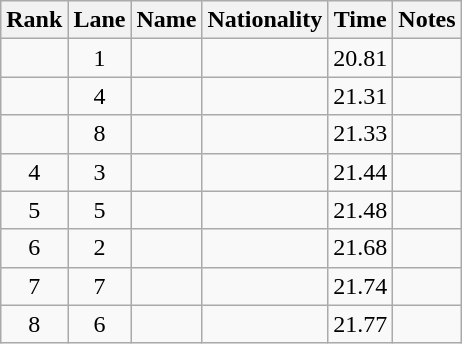<table class="wikitable sortable" style="text-align:center">
<tr>
<th>Rank</th>
<th>Lane</th>
<th>Name</th>
<th>Nationality</th>
<th>Time</th>
<th>Notes</th>
</tr>
<tr>
<td></td>
<td>1</td>
<td align=left></td>
<td align=left></td>
<td>20.81</td>
<td></td>
</tr>
<tr>
<td></td>
<td>4</td>
<td align=left></td>
<td align=left></td>
<td>21.31</td>
<td></td>
</tr>
<tr>
<td></td>
<td>8</td>
<td align=left></td>
<td align=left></td>
<td>21.33</td>
<td></td>
</tr>
<tr>
<td>4</td>
<td>3</td>
<td align=left></td>
<td align=left></td>
<td>21.44</td>
<td></td>
</tr>
<tr>
<td>5</td>
<td>5</td>
<td align=left></td>
<td align=left></td>
<td>21.48</td>
<td></td>
</tr>
<tr>
<td>6</td>
<td>2</td>
<td align=left></td>
<td align=left></td>
<td>21.68</td>
<td></td>
</tr>
<tr>
<td>7</td>
<td>7</td>
<td align=left></td>
<td align=left></td>
<td>21.74</td>
<td></td>
</tr>
<tr>
<td>8</td>
<td>6</td>
<td align=left></td>
<td align=left></td>
<td>21.77</td>
<td></td>
</tr>
</table>
